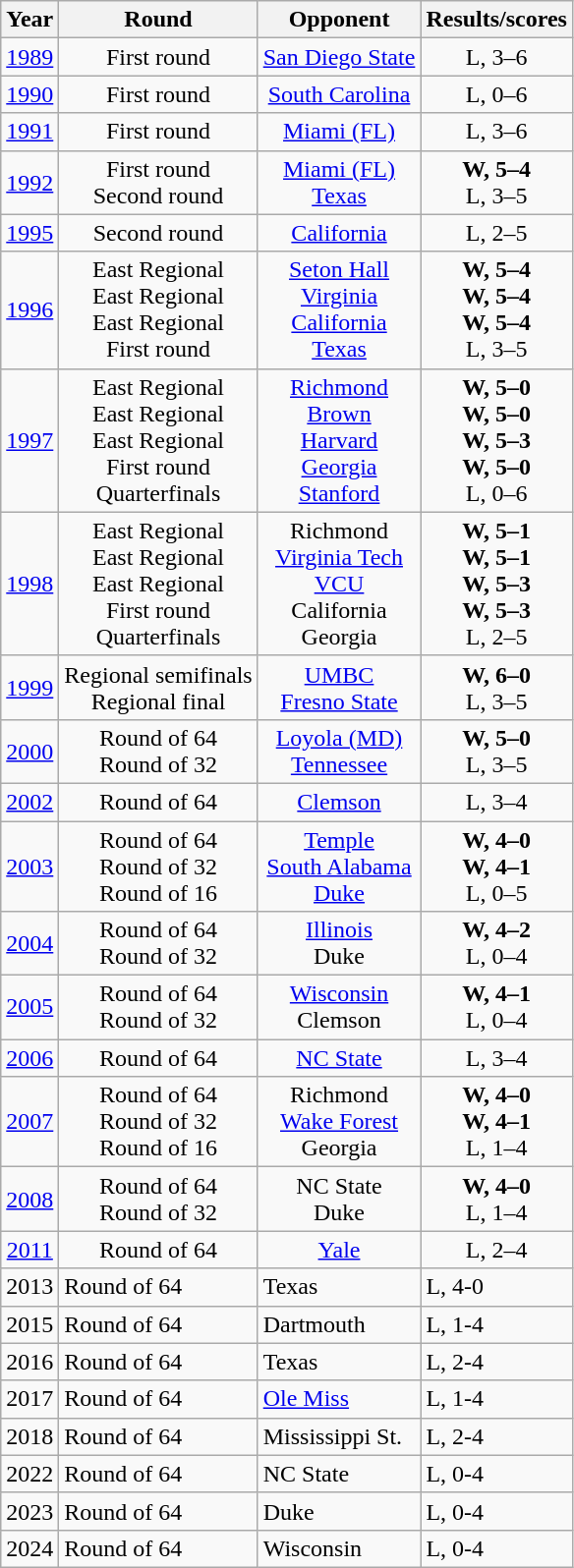<table class="wikitable">
<tr>
<th>Year</th>
<th>Round</th>
<th>Opponent</th>
<th>Results/scores</th>
</tr>
<tr style="text-align:center;">
<td><a href='#'>1989</a></td>
<td>First round</td>
<td><a href='#'>San Diego State</a></td>
<td>L, 3–6</td>
</tr>
<tr style="text-align:center;">
<td><a href='#'>1990</a></td>
<td>First round</td>
<td><a href='#'>South Carolina</a></td>
<td>L, 0–6</td>
</tr>
<tr style="text-align:center;">
<td><a href='#'>1991</a></td>
<td>First round</td>
<td><a href='#'>Miami (FL)</a></td>
<td>L, 3–6</td>
</tr>
<tr style="text-align:center;">
<td><a href='#'>1992</a></td>
<td>First round<br>Second round</td>
<td><a href='#'>Miami (FL)</a><br><a href='#'>Texas</a></td>
<td><strong>W, 5–4</strong><br>L, 3–5</td>
</tr>
<tr style="text-align:center;">
<td><a href='#'>1995</a></td>
<td>Second round</td>
<td><a href='#'>California</a></td>
<td>L, 2–5</td>
</tr>
<tr style="text-align:center;">
<td><a href='#'>1996</a></td>
<td>East Regional<br>East Regional<br>East Regional<br>First round</td>
<td><a href='#'>Seton Hall</a><br><a href='#'>Virginia</a><br><a href='#'>California</a><br><a href='#'>Texas</a></td>
<td><strong>W, 5–4</strong><br><strong>W, 5–4</strong><br><strong>W, 5–4</strong><br>L, 3–5</td>
</tr>
<tr style="text-align:center;">
<td><a href='#'>1997</a></td>
<td>East Regional<br>East Regional<br>East Regional<br>First round<br>Quarterfinals</td>
<td><a href='#'>Richmond</a><br><a href='#'>Brown</a><br><a href='#'>Harvard</a><br><a href='#'>Georgia</a><br><a href='#'>Stanford</a></td>
<td><strong>W, 5–0</strong><br><strong>W, 5–0</strong><br><strong>W, 5–3</strong><br><strong>W, 5–0</strong><br>L, 0–6</td>
</tr>
<tr style="text-align:center;">
<td><a href='#'>1998</a></td>
<td>East Regional<br>East Regional<br>East Regional<br>First round<br>Quarterfinals</td>
<td>Richmond<br><a href='#'>Virginia Tech</a><br><a href='#'>VCU</a><br>California<br>Georgia</td>
<td><strong>W, 5–1</strong><br><strong>W, 5–1</strong><br><strong>W, 5–3</strong><br><strong>W, 5–3</strong><br>L, 2–5</td>
</tr>
<tr style="text-align:center;">
<td><a href='#'>1999</a></td>
<td>Regional semifinals<br>Regional final</td>
<td><a href='#'>UMBC</a><br><a href='#'>Fresno State</a></td>
<td><strong>W, 6–0</strong><br>L, 3–5</td>
</tr>
<tr style="text-align:center;">
<td><a href='#'>2000</a></td>
<td>Round of 64<br>Round of 32</td>
<td><a href='#'>Loyola (MD)</a><br><a href='#'>Tennessee</a></td>
<td><strong>W, 5–0</strong><br>L, 3–5</td>
</tr>
<tr style="text-align:center;">
<td><a href='#'>2002</a></td>
<td>Round of 64</td>
<td><a href='#'>Clemson</a></td>
<td>L, 3–4</td>
</tr>
<tr style="text-align:center;">
<td><a href='#'>2003</a></td>
<td>Round of 64<br>Round of 32<br>Round of 16</td>
<td><a href='#'>Temple</a><br><a href='#'>South Alabama</a><br><a href='#'>Duke</a></td>
<td><strong>W, 4–0</strong><br><strong>W, 4–1</strong><br>L, 0–5</td>
</tr>
<tr style="text-align:center;">
<td><a href='#'>2004</a></td>
<td>Round of 64<br>Round of 32</td>
<td><a href='#'>Illinois</a><br>Duke</td>
<td><strong>W, 4–2</strong><br>L, 0–4</td>
</tr>
<tr style="text-align:center;">
<td><a href='#'>2005</a></td>
<td>Round of 64<br>Round of 32</td>
<td><a href='#'>Wisconsin</a><br>Clemson</td>
<td><strong>W, 4–1</strong><br>L, 0–4</td>
</tr>
<tr style="text-align:center;">
<td><a href='#'>2006</a></td>
<td>Round of 64</td>
<td><a href='#'>NC State</a></td>
<td>L, 3–4</td>
</tr>
<tr style="text-align:center;">
<td><a href='#'>2007</a></td>
<td>Round of 64<br>Round of 32<br>Round of 16</td>
<td>Richmond<br><a href='#'>Wake Forest</a><br>Georgia</td>
<td><strong>W, 4–0</strong><br><strong>W, 4–1</strong><br>L, 1–4</td>
</tr>
<tr style="text-align:center;">
<td><a href='#'>2008</a></td>
<td>Round of 64<br>Round of 32</td>
<td>NC State<br>Duke</td>
<td><strong>W, 4–0</strong><br>L, 1–4</td>
</tr>
<tr style="text-align:center;">
<td><a href='#'>2011</a></td>
<td>Round of 64</td>
<td><a href='#'>Yale</a></td>
<td>L, 2–4</td>
</tr>
<tr>
<td>2013</td>
<td>Round of 64</td>
<td>Texas</td>
<td>L, 4-0</td>
</tr>
<tr>
<td>2015</td>
<td>Round of 64</td>
<td>Dartmouth</td>
<td>L, 1-4</td>
</tr>
<tr>
<td>2016</td>
<td>Round of 64</td>
<td>Texas</td>
<td>L, 2-4</td>
</tr>
<tr>
<td>2017</td>
<td>Round of 64</td>
<td><a href='#'>Ole Miss</a></td>
<td>L, 1-4</td>
</tr>
<tr>
<td>2018</td>
<td>Round of 64</td>
<td>Mississippi St.</td>
<td>L, 2-4</td>
</tr>
<tr>
<td>2022</td>
<td>Round of 64</td>
<td>NC State</td>
<td>L, 0-4</td>
</tr>
<tr>
<td>2023</td>
<td>Round of 64</td>
<td>Duke</td>
<td>L, 0-4</td>
</tr>
<tr>
<td>2024</td>
<td>Round of 64</td>
<td>Wisconsin</td>
<td>L, 0-4</td>
</tr>
</table>
